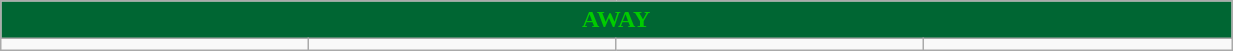<table class="wikitable collapsible collapsed" style="width:65%">
<tr>
<th colspan=6 ! style="color:#00cc00; background:#006633">AWAY</th>
</tr>
<tr>
<td></td>
<td></td>
<td></td>
<td></td>
</tr>
</table>
